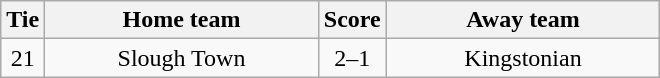<table class="wikitable" style="text-align:center;">
<tr>
<th width=20>Tie</th>
<th width=175>Home team</th>
<th width=20>Score</th>
<th width=175>Away team</th>
</tr>
<tr>
<td>21</td>
<td>Slough Town</td>
<td>2–1</td>
<td>Kingstonian</td>
</tr>
</table>
